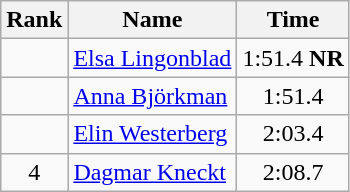<table class="wikitable" style="text-align:center">
<tr>
<th>Rank</th>
<th>Name</th>
<th>Time</th>
</tr>
<tr>
<td></td>
<td align=left><a href='#'>Elsa Lingonblad</a></td>
<td>1:51.4 <strong>NR</strong></td>
</tr>
<tr>
<td></td>
<td align=left><a href='#'>Anna Björkman</a></td>
<td>1:51.4</td>
</tr>
<tr>
<td></td>
<td align=left><a href='#'>Elin Westerberg</a></td>
<td>2:03.4</td>
</tr>
<tr>
<td>4</td>
<td align=left><a href='#'>Dagmar Kneckt</a></td>
<td>2:08.7</td>
</tr>
</table>
